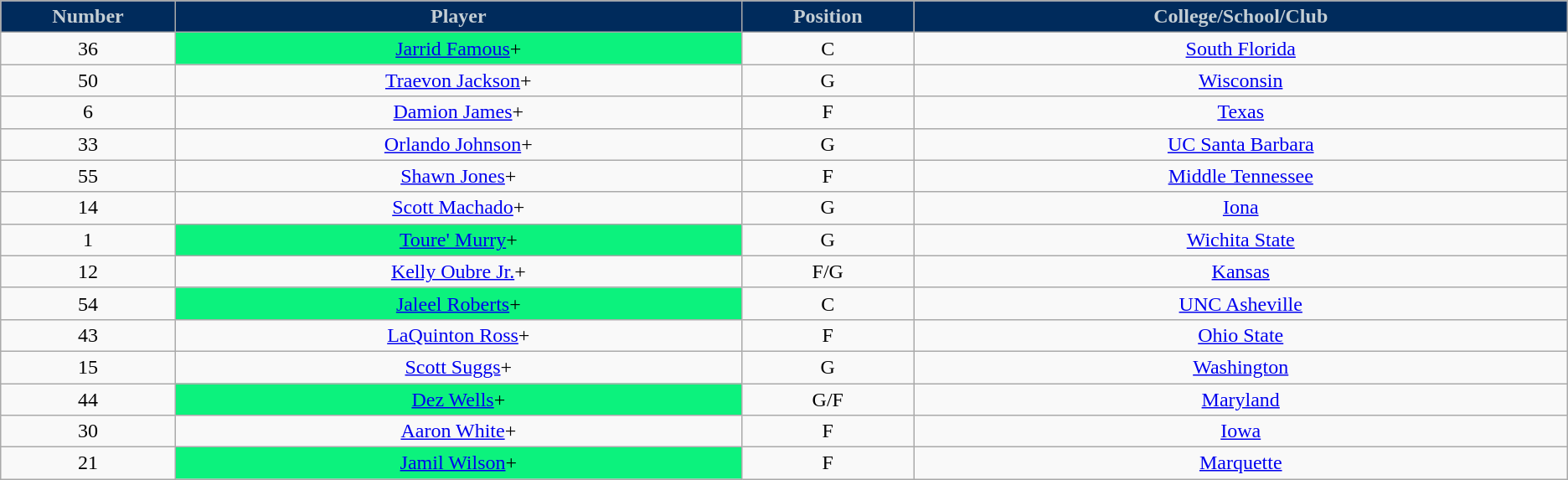<table class="wikitable sortable sortable">
<tr>
<th style="background:#002B5C; color:#C4CED4" width="1%">Number</th>
<th style="background:#002B5C; color:#C4CED4" width="5%">Player</th>
<th style="background:#002B5C; color:#C4CED4" width="1%">Position</th>
<th style="background:#002B5C; color:#C4CED4" width="5%">College/School/Club</th>
</tr>
<tr style="text-align: center">
<td>36</td>
<td bgcolor="#0CF27D"><a href='#'>Jarrid Famous</a>+</td>
<td>C</td>
<td><a href='#'>South Florida</a></td>
</tr>
<tr style="text-align: center">
<td>50</td>
<td><a href='#'>Traevon Jackson</a>+</td>
<td>G</td>
<td><a href='#'>Wisconsin</a></td>
</tr>
<tr style="text-align: center">
<td>6</td>
<td><a href='#'>Damion James</a>+</td>
<td>F</td>
<td><a href='#'>Texas</a></td>
</tr>
<tr style="text-align: center">
<td>33</td>
<td><a href='#'>Orlando Johnson</a>+</td>
<td>G</td>
<td><a href='#'>UC Santa Barbara</a></td>
</tr>
<tr style="text-align: center">
<td>55</td>
<td><a href='#'>Shawn Jones</a>+</td>
<td>F</td>
<td><a href='#'>Middle Tennessee</a></td>
</tr>
<tr style="text-align: center">
<td>14</td>
<td><a href='#'>Scott Machado</a>+</td>
<td>G</td>
<td><a href='#'>Iona</a></td>
</tr>
<tr style="text-align: center">
<td>1</td>
<td bgcolor="#0CF27D"><a href='#'>Toure' Murry</a>+</td>
<td>G</td>
<td><a href='#'>Wichita State</a></td>
</tr>
<tr style="text-align: center">
<td>12</td>
<td><a href='#'>Kelly Oubre Jr.</a>+</td>
<td>F/G</td>
<td><a href='#'>Kansas</a></td>
</tr>
<tr style="text-align: center">
<td>54</td>
<td bgcolor="#0CF27D"><a href='#'>Jaleel Roberts</a>+</td>
<td>C</td>
<td><a href='#'>UNC Asheville</a></td>
</tr>
<tr style="text-align: center">
<td>43</td>
<td><a href='#'>LaQuinton Ross</a>+</td>
<td>F</td>
<td><a href='#'>Ohio State</a></td>
</tr>
<tr style="text-align: center">
<td>15</td>
<td><a href='#'>Scott Suggs</a>+</td>
<td>G</td>
<td><a href='#'>Washington</a></td>
</tr>
<tr style="text-align: center">
<td>44</td>
<td bgcolor="#0CF27D"><a href='#'>Dez Wells</a>+</td>
<td>G/F</td>
<td><a href='#'>Maryland</a></td>
</tr>
<tr style="text-align: center">
<td>30</td>
<td><a href='#'>Aaron White</a>+</td>
<td>F</td>
<td><a href='#'>Iowa</a></td>
</tr>
<tr style="text-align: center">
<td>21</td>
<td bgcolor="#0CF27D"><a href='#'>Jamil Wilson</a>+</td>
<td>F</td>
<td><a href='#'>Marquette</a></td>
</tr>
</table>
